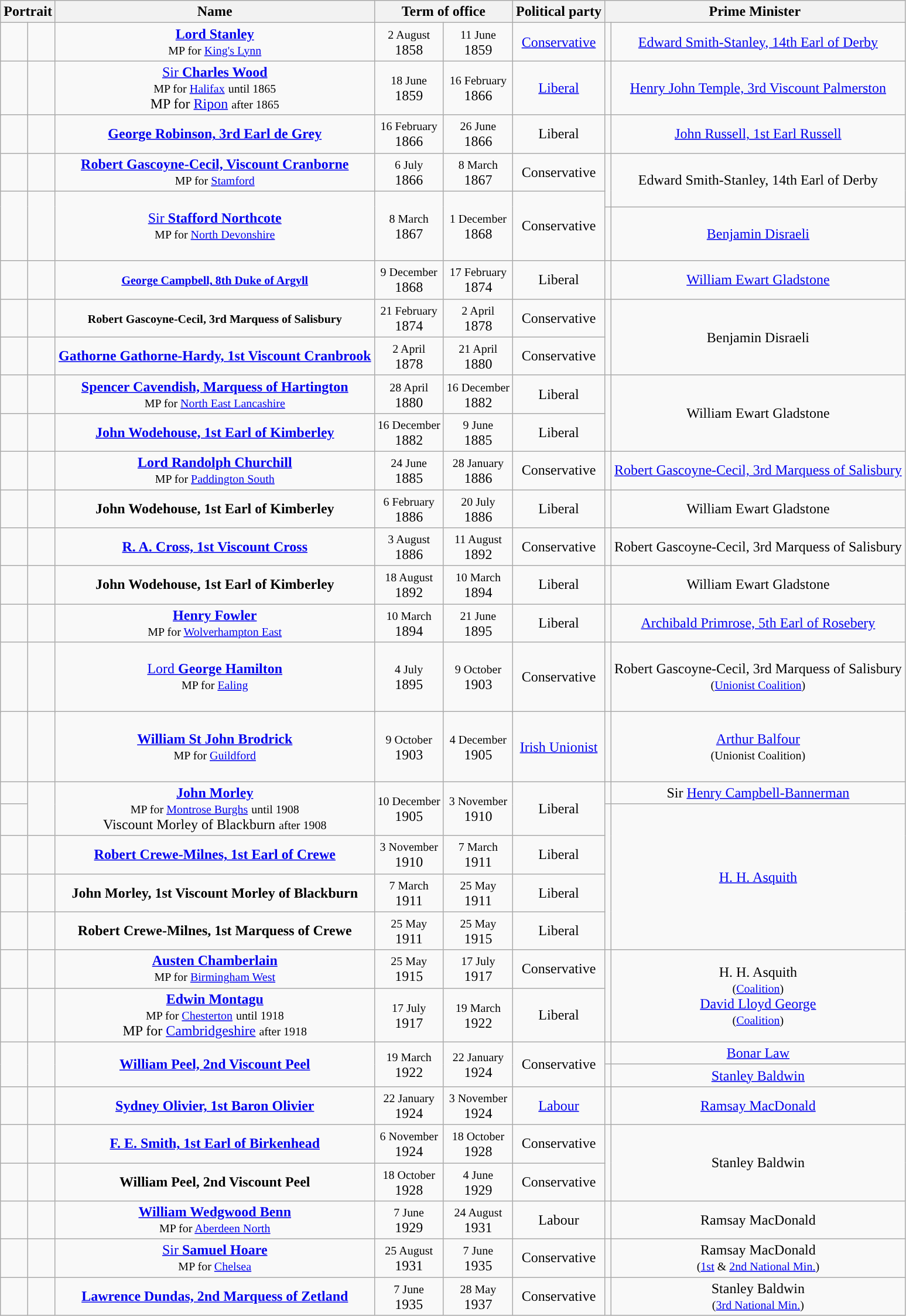<table class="wikitable" style="text-align:center">
<tr>
<th colspan=2>Portrait</th>
<th>Name</th>
<th colspan=2>Term of office</th>
<th>Political party</th>
<th colspan=2>Prime Minister</th>
</tr>
<tr>
<td style="background-color: "></td>
<td></td>
<td><a href='#'><strong>Lord Stanley</strong></a><br><small>MP for <a href='#'>King's Lynn</a></small></td>
<td><small>2 August</small><br>1858</td>
<td><small>11 June</small><br>1859</td>
<td><a href='#'>Conservative</a></td>
<td style="background-color: "></td>
<td><a href='#'>Edward Smith-Stanley, 14th Earl of Derby</a></td>
</tr>
<tr>
<td rowspan=2 style="background-color: "></td>
<td rowspan=2></td>
<td rowspan=2><a href='#'>Sir <strong>Charles Wood</strong></a><br><small>MP for <a href='#'>Halifax</a></small> <small>until 1865</small><br>MP for <a href='#'>Ripon</a> <small>after 1865</small></td>
<td rowspan=2><small>18 June</small><br>1859</td>
<td rowspan=2><small>16 February</small><br>1866</td>
<td rowspan=2><a href='#'>Liberal</a></td>
<td style="background-color: "></td>
<td> <br><a href='#'>Henry John Temple, 3rd Viscount Palmerston</a><br> </td>
</tr>
<tr>
<td rowspan=2 style="background-color: "></td>
<td rowspan=2><a href='#'>John Russell, 1st Earl Russell</a></td>
</tr>
<tr>
<td style="background-color: "></td>
<td></td>
<td><strong><a href='#'>George Robinson, 3rd Earl de Grey</a></strong></td>
<td><small>16 February</small><br>1866</td>
<td><small>26 June</small><br>1866</td>
<td>Liberal</td>
</tr>
<tr>
<td style="background-color: "></td>
<td></td>
<td><a href='#'><strong>Robert Gascoyne-Cecil, Viscount Cranborne</strong></a><br><small>MP for <a href='#'>Stamford</a></small></td>
<td><small>6 July</small><br>1866</td>
<td><small>8 March</small><br>1867</td>
<td>Conservative</td>
<td rowspan=2 style="background-color: "></td>
<td rowspan=2> <br>Edward Smith-Stanley, 14th Earl of Derby<br> </td>
</tr>
<tr>
<td rowspan=2 style="background-color: "></td>
<td rowspan=2></td>
<td rowspan=2><a href='#'>Sir <strong>Stafford Northcote</strong></a><br><small>MP for <a href='#'>North Devonshire</a></small></td>
<td rowspan=2><small>8 March</small><br>1867</td>
<td rowspan=2><small>1 December</small><br>1868</td>
<td rowspan=2>Conservative</td>
</tr>
<tr>
<td style="background-color: "></td>
<td> <br><a href='#'>Benjamin Disraeli</a><br> </td>
</tr>
<tr>
<td style="background-color: "></td>
<td></td>
<td><small><strong><a href='#'>George Campbell, 8th Duke of Argyll</a></strong></small></td>
<td><small>9 December</small><br>1868</td>
<td><small>17 February</small><br>1874</td>
<td>Liberal</td>
<td style="background-color: "></td>
<td><a href='#'>William Ewart Gladstone</a></td>
</tr>
<tr>
<td style="background-color: "></td>
<td></td>
<td><small><strong>Robert Gascoyne-Cecil, 3rd Marquess of Salisbury</strong></small></td>
<td><small>21 February</small><br>1874</td>
<td><small>2 April</small><br>1878</td>
<td>Conservative</td>
<td rowspan=2 style="background-color: "></td>
<td rowspan=2>Benjamin Disraeli</td>
</tr>
<tr>
<td style="background-color: "></td>
<td></td>
<td><a href='#'><strong>Gathorne Gathorne-Hardy, 1st Viscount Cranbrook</strong></a><br></td>
<td><small>2 April</small><br>1878</td>
<td><small>21 April</small><br>1880</td>
<td>Conservative</td>
</tr>
<tr>
<td style="background-color: "></td>
<td></td>
<td><a href='#'><strong>Spencer Cavendish, Marquess of Hartington</strong></a><br><small>MP for <a href='#'>North East Lancashire</a></small></td>
<td><small>28 April</small><br>1880</td>
<td><small>16 December</small><br>1882</td>
<td>Liberal</td>
<td rowspan=2 style="background-color: "></td>
<td rowspan=2>William Ewart Gladstone</td>
</tr>
<tr>
<td style="background-color: "></td>
<td></td>
<td><strong><a href='#'>John Wodehouse, 1st Earl of Kimberley</a></strong></td>
<td><small>16 December</small><br>1882</td>
<td><small>9 June</small><br>1885</td>
<td>Liberal</td>
</tr>
<tr>
<td style="background-color: "></td>
<td></td>
<td><strong><a href='#'>Lord Randolph Churchill</a></strong><br><small>MP for <a href='#'>Paddington South</a></small></td>
<td><small>24 June</small><br>1885</td>
<td><small>28 January</small><br>1886</td>
<td>Conservative</td>
<td style="background-color: "></td>
<td><a href='#'>Robert Gascoyne-Cecil, 3rd Marquess of Salisbury</a></td>
</tr>
<tr>
<td style="background-color: "></td>
<td></td>
<td><strong>John Wodehouse, 1st Earl of Kimberley</strong></td>
<td><small>6 February</small><br>1886</td>
<td><small>20 July</small><br>1886</td>
<td>Liberal</td>
<td style="background-color: "></td>
<td>William Ewart Gladstone</td>
</tr>
<tr>
<td style="background-color: "></td>
<td></td>
<td><strong><a href='#'>R. A. Cross, 1st Viscount Cross</a></strong></td>
<td><small>3 August</small><br>1886</td>
<td><small>11 August</small><br>1892</td>
<td>Conservative</td>
<td style="background-color: "></td>
<td>Robert Gascoyne-Cecil, 3rd Marquess of Salisbury</td>
</tr>
<tr>
<td style="background-color: "></td>
<td></td>
<td><strong>John Wodehouse, 1st Earl of Kimberley</strong></td>
<td><small>18 August</small><br>1892</td>
<td><small>10 March</small><br>1894</td>
<td>Liberal</td>
<td style="background-color: "></td>
<td>William Ewart Gladstone</td>
</tr>
<tr>
<td style="background-color: "></td>
<td></td>
<td><a href='#'><strong>Henry Fowler</strong></a><br><small>MP for <a href='#'>Wolverhampton East</a></small></td>
<td><small>10 March</small><br>1894</td>
<td><small>21 June</small><br>1895</td>
<td>Liberal</td>
<td style="background-color: "></td>
<td><a href='#'>Archibald Primrose, 5th Earl of Rosebery</a></td>
</tr>
<tr>
<td rowspan=2 style="background-color: "></td>
<td rowspan=2></td>
<td rowspan=2><a href='#'>Lord <strong>George Hamilton</strong></a><br><small>MP for <a href='#'>Ealing</a></small></td>
<td rowspan=2><small>4 July</small><br>1895</td>
<td rowspan=2><small>9 October</small><br>1903</td>
<td rowspan=2>Conservative</td>
<td style="background-color: "></td>
<td> <br>Robert Gascoyne-Cecil, 3rd Marquess of Salisbury<br><small>(<a href='#'>Unionist Coalition</a>)</small><br> </td>
</tr>
<tr>
<td rowspan=2 style="background-color: "></td>
<td rowspan=2> <br><a href='#'>Arthur Balfour</a><br><small>(Unionist Coalition)</small><br> </td>
</tr>
<tr>
<td style="background-color: "></td>
<td></td>
<td><a href='#'><strong>William St John Brodrick</strong></a><br><small>MP for <a href='#'>Guildford</a></small></td>
<td><small>9 October</small><br>1903</td>
<td><small>4 December</small><br>1905</td>
<td><a href='#'>Irish Unionist</a></td>
</tr>
<tr>
<td style="background-color: "></td>
<td rowspan=2></td>
<td rowspan=2><strong><a href='#'>John Morley</a></strong><br><small>MP for <a href='#'>Montrose Burghs</a></small> <small>until 1908</small><br>Viscount Morley of Blackburn <small>after 1908</small></td>
<td rowspan=2><small>10 December</small><br>1905</td>
<td rowspan=2><small>3 November</small><br>1910</td>
<td rowspan=2>Liberal</td>
<td style="background-color: "></td>
<td>Sir <a href='#'>Henry Campbell-Bannerman</a></td>
</tr>
<tr>
<td style="background-color: "></td>
<td rowspan=4 style="background-color: "></td>
<td rowspan=4><a href='#'>H. H. Asquith</a></td>
</tr>
<tr>
<td style="background-color: "></td>
<td></td>
<td><a href='#'><strong>Robert Crewe-Milnes, 1st Earl of Crewe</strong></a></td>
<td><small>3 November</small><br>1910</td>
<td><small>7 March</small><br>1911</td>
<td>Liberal</td>
</tr>
<tr>
<td style="background-color: "></td>
<td></td>
<td><strong>John Morley, 1st Viscount Morley of Blackburn</strong></td>
<td><small>7 March</small><br>1911</td>
<td><small>25 May</small><br>1911</td>
<td>Liberal</td>
</tr>
<tr>
<td style="background-color: "></td>
<td></td>
<td><strong>Robert Crewe-Milnes, 1st Marquess of Crewe</strong></td>
<td><small>25 May</small><br>1911</td>
<td><small>25 May</small><br>1915</td>
<td>Liberal</td>
</tr>
<tr>
<td style="background-color: "></td>
<td></td>
<td><strong><a href='#'>Austen Chamberlain</a></strong><br><small>MP for <a href='#'>Birmingham West</a></small></td>
<td><small>25 May</small><br>1915</td>
<td><small>17 July</small><br>1917</td>
<td>Conservative</td>
<td rowspan=2 style="background-color: "></td>
<td rowspan=2>H. H. Asquith<br><small>(<a href='#'>Coalition</a>)</small><br><a href='#'>David Lloyd George</a><br><small>(<a href='#'>Coalition</a>)</small></td>
</tr>
<tr>
<td style="background-color: "></td>
<td></td>
<td><strong><a href='#'>Edwin Montagu</a></strong><br><small>MP for <a href='#'>Chesterton</a></small> <small>until 1918</small><br>MP for <a href='#'>Cambridgeshire</a> <small>after 1918</small></td>
<td><small>17 July</small><br>1917</td>
<td><small>19 March</small><br>1922</td>
<td>Liberal</td>
</tr>
<tr>
<td rowspan=2 style="background-color: "></td>
<td rowspan=2></td>
<td rowspan=2><strong><a href='#'>William Peel, 2nd Viscount Peel</a></strong></td>
<td rowspan=2><small>19 March</small><br>1922</td>
<td rowspan=2><small>22 January</small><br>1924</td>
<td rowspan=2>Conservative</td>
<td style="background-color: "></td>
<td><a href='#'>Bonar Law</a></td>
</tr>
<tr>
<td style="background-color: "></td>
<td><a href='#'>Stanley Baldwin</a></td>
</tr>
<tr>
<td style="background-color: "></td>
<td></td>
<td><strong><a href='#'>Sydney Olivier, 1st Baron Olivier</a></strong></td>
<td><small>22 January</small><br>1924</td>
<td><small>3 November</small><br>1924</td>
<td><a href='#'>Labour</a></td>
<td style="background-color: "></td>
<td><a href='#'>Ramsay MacDonald</a></td>
</tr>
<tr>
<td style="background-color: "></td>
<td></td>
<td><strong><a href='#'>F. E. Smith, 1st Earl of Birkenhead</a></strong></td>
<td><small>6 November</small><br>1924</td>
<td><small>18 October</small><br>1928</td>
<td>Conservative</td>
<td rowspan=2 style="background-color: "></td>
<td rowspan=2>Stanley Baldwin</td>
</tr>
<tr>
<td style="background-color: "></td>
<td></td>
<td><strong>William Peel, 2nd Viscount Peel</strong></td>
<td><small>18 October</small><br>1928</td>
<td><small>4 June</small><br>1929</td>
<td>Conservative</td>
</tr>
<tr>
<td style="background-color: "></td>
<td></td>
<td><a href='#'><strong>William Wedgwood Benn</strong></a><br><small>MP for <a href='#'>Aberdeen North</a></small></td>
<td><small>7 June</small><br>1929</td>
<td><small>24 August</small><br>1931</td>
<td>Labour</td>
<td style="background-color: "></td>
<td>Ramsay MacDonald</td>
</tr>
<tr>
<td style="background-color: "></td>
<td></td>
<td><a href='#'>Sir <strong>Samuel Hoare</strong></a><br><small>MP for <a href='#'>Chelsea</a></small></td>
<td><small>25 August</small><br>1931</td>
<td><small>7 June</small><br>1935</td>
<td>Conservative</td>
<td style="background-color: "></td>
<td>Ramsay MacDonald<br><small>(<a href='#'>1st</a> & <a href='#'>2nd National Min.</a>)</small></td>
</tr>
<tr>
<td style="background-color: "></td>
<td></td>
<td><strong><a href='#'>Lawrence Dundas, 2nd Marquess of Zetland</a></strong></td>
<td><small>7 June</small><br>1935</td>
<td><small>28 May</small><br>1937</td>
<td>Conservative</td>
<td style="background-color: "></td>
<td>Stanley Baldwin<br><small>(<a href='#'>3rd National Min.</a>)</small></td>
</tr>
</table>
